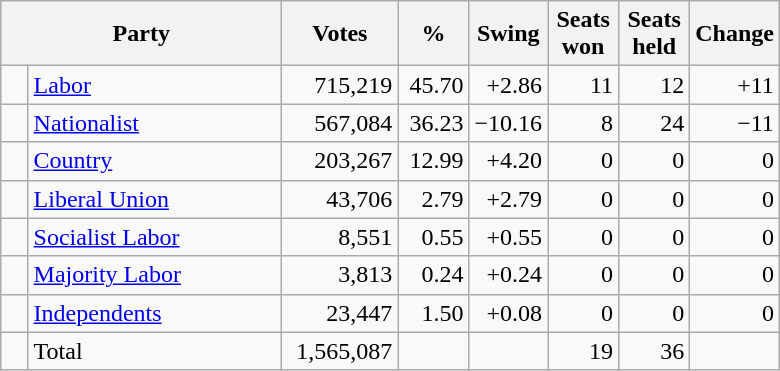<table class="wikitable">
<tr>
<th colspan=2 style="width:180px">Party</th>
<th style="width:70px">Votes</th>
<th style="width:40px">%</th>
<th style="width:40px">Swing</th>
<th style="width:40px">Seats won</th>
<th style="width:40px">Seats held</th>
<th style="width:40px">Change</th>
</tr>
<tr>
<td> </td>
<td><a href='#'>Labor</a></td>
<td align=right>715,219</td>
<td align=right>45.70</td>
<td align=right>+2.86</td>
<td align=right>11</td>
<td align=right>12</td>
<td align=right>+11</td>
</tr>
<tr>
<td> </td>
<td><a href='#'>Nationalist</a></td>
<td align=right>567,084</td>
<td align=right>36.23</td>
<td align=right>−10.16</td>
<td align=right>8</td>
<td align=right>24</td>
<td align=right>−11</td>
</tr>
<tr>
<td> </td>
<td><a href='#'>Country</a></td>
<td align=right>203,267</td>
<td align=right>12.99</td>
<td align=right>+4.20</td>
<td align=right>0</td>
<td align=right>0</td>
<td align=right>0</td>
</tr>
<tr>
<td> </td>
<td><a href='#'>Liberal Union</a></td>
<td align=right>43,706</td>
<td align=right>2.79</td>
<td align=right>+2.79</td>
<td align=right>0</td>
<td align=right>0</td>
<td align=right>0</td>
</tr>
<tr>
<td> </td>
<td><a href='#'>Socialist Labor</a></td>
<td align=right>8,551</td>
<td align=right>0.55</td>
<td align=right>+0.55</td>
<td align=right>0</td>
<td align=right>0</td>
<td align=right>0</td>
</tr>
<tr>
<td> </td>
<td><a href='#'>Majority Labor</a></td>
<td align=right>3,813</td>
<td align=right>0.24</td>
<td align=right>+0.24</td>
<td align=right>0</td>
<td align=right>0</td>
<td align=right>0</td>
</tr>
<tr>
<td> </td>
<td><a href='#'>Independents</a></td>
<td align=right>23,447</td>
<td align=right>1.50</td>
<td align=right>+0.08</td>
<td align=right>0</td>
<td align=right>0</td>
<td align=right>0</td>
</tr>
<tr>
<td> </td>
<td>Total</td>
<td align=right>1,565,087</td>
<td align=right> </td>
<td align=right> </td>
<td align=right>19</td>
<td align=right>36</td>
<td align=right></td>
</tr>
</table>
